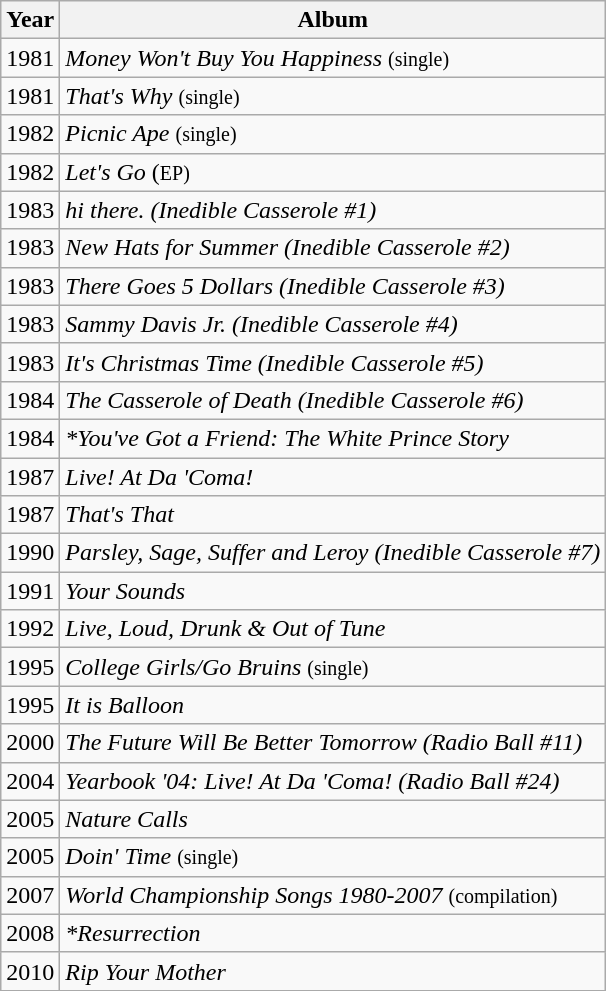<table class="wikitable">
<tr>
<th>Year</th>
<th>Album</th>
</tr>
<tr>
<td>1981</td>
<td><em>Money Won't Buy You Happiness</em> <small>(single)</small></td>
</tr>
<tr>
<td>1981</td>
<td><em>That's Why</em> <small>(single)</small></td>
</tr>
<tr>
<td>1982</td>
<td><em>Picnic Ape</em> <small>(single)</small></td>
</tr>
<tr>
<td>1982</td>
<td><em>Let's Go</em> (<small>EP)</small></td>
</tr>
<tr>
<td>1983</td>
<td><em>hi there. (Inedible Casserole #1)</em></td>
</tr>
<tr>
<td>1983</td>
<td><em>New Hats for Summer (Inedible Casserole #2)</em></td>
</tr>
<tr>
<td>1983</td>
<td><em>There Goes 5 Dollars (Inedible Casserole #3)</em></td>
</tr>
<tr>
<td>1983</td>
<td><em>Sammy Davis Jr. (Inedible Casserole #4)</em></td>
</tr>
<tr>
<td>1983</td>
<td><em>It's Christmas Time (Inedible Casserole #5)</em></td>
</tr>
<tr>
<td>1984</td>
<td><em>The Casserole of Death (Inedible Casserole #6)</em></td>
</tr>
<tr>
<td>1984</td>
<td><em>*You've Got a Friend: The White Prince Story</em></td>
</tr>
<tr>
<td>1987</td>
<td><em>Live! At Da 'Coma!</em></td>
</tr>
<tr>
<td>1987</td>
<td><em>That's That</em></td>
</tr>
<tr>
<td>1990</td>
<td><em>Parsley, Sage, Suffer and Leroy  (Inedible Casserole #7)</em></td>
</tr>
<tr>
<td>1991</td>
<td><em>Your Sounds</em></td>
</tr>
<tr>
<td>1992</td>
<td><em>Live, Loud, Drunk & Out of Tune</em></td>
</tr>
<tr>
<td>1995</td>
<td><em>College Girls/Go Bruins</em> <small>(single)</small></td>
</tr>
<tr>
<td>1995</td>
<td><em>It is Balloon</em></td>
</tr>
<tr>
<td>2000</td>
<td><em>The Future Will Be Better Tomorrow (Radio Ball #11)</em></td>
</tr>
<tr>
<td>2004</td>
<td><em>Yearbook '04: Live! At Da 'Coma! (Radio Ball #24)</em></td>
</tr>
<tr>
<td>2005</td>
<td><em>Nature Calls</em></td>
</tr>
<tr>
<td>2005</td>
<td><em>Doin' Time</em> <small>(single)</small></td>
</tr>
<tr>
<td>2007</td>
<td><em>World Championship Songs 1980-2007</em>  <small>(compilation)</small></td>
</tr>
<tr>
<td>2008</td>
<td><em>*Resurrection</em></td>
</tr>
<tr>
<td>2010</td>
<td><em>Rip Your Mother</em></td>
</tr>
</table>
